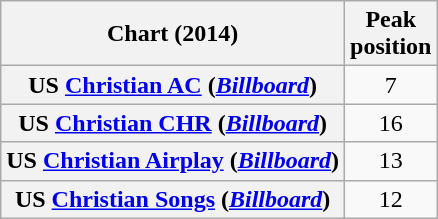<table class="wikitable sortable plainrowheaders" style="text-align:center">
<tr>
<th scope="col">Chart (2014)</th>
<th scope="col">Peak<br>position</th>
</tr>
<tr>
<th scope="row">US <a href='#'>Christian AC</a> (<em><a href='#'>Billboard</a></em>)</th>
<td>7</td>
</tr>
<tr>
<th scope="row">US <a href='#'>Christian CHR</a> (<em><a href='#'>Billboard</a></em>)</th>
<td>16</td>
</tr>
<tr>
<th scope="row">US <a href='#'>Christian Airplay</a> (<em><a href='#'>Billboard</a></em>)</th>
<td>13</td>
</tr>
<tr>
<th scope="row">US <a href='#'>Christian Songs</a> (<em><a href='#'>Billboard</a></em>)</th>
<td>12</td>
</tr>
</table>
